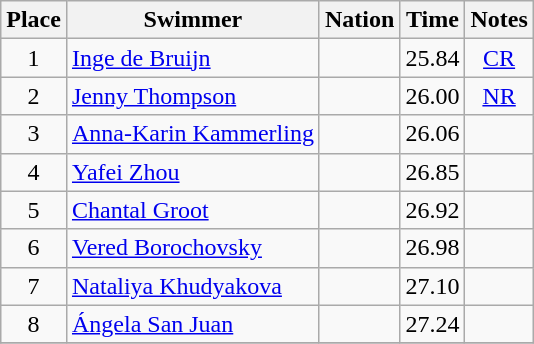<table class="wikitable sortable" style="text-align:center">
<tr>
<th>Place</th>
<th>Swimmer</th>
<th>Nation</th>
<th>Time</th>
<th>Notes</th>
</tr>
<tr>
<td>1</td>
<td align=left><a href='#'>Inge de Bruijn</a></td>
<td align=left></td>
<td>25.84</td>
<td><a href='#'>CR</a></td>
</tr>
<tr>
<td>2</td>
<td align=left><a href='#'>Jenny Thompson</a></td>
<td align=left></td>
<td>26.00</td>
<td><a href='#'>NR</a></td>
</tr>
<tr>
<td>3</td>
<td align=left><a href='#'>Anna-Karin Kammerling</a></td>
<td align=left></td>
<td>26.06</td>
<td></td>
</tr>
<tr>
<td>4</td>
<td align=left><a href='#'>Yafei Zhou</a></td>
<td align=left></td>
<td>26.85</td>
<td></td>
</tr>
<tr>
<td>5</td>
<td align=left><a href='#'>Chantal Groot</a></td>
<td align=left></td>
<td>26.92</td>
<td></td>
</tr>
<tr>
<td>6</td>
<td align=left><a href='#'>Vered Borochovsky</a></td>
<td align=left></td>
<td>26.98</td>
<td></td>
</tr>
<tr>
<td>7</td>
<td align=left><a href='#'>Nataliya Khudyakova</a></td>
<td align=left></td>
<td>27.10</td>
<td></td>
</tr>
<tr>
<td>8</td>
<td align=left><a href='#'>Ángela San Juan</a></td>
<td align=left></td>
<td>27.24</td>
<td></td>
</tr>
<tr>
</tr>
</table>
